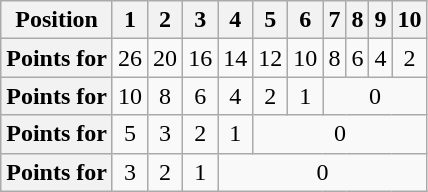<table class="wikitable floatright" style="text-align: center">
<tr>
<th scope="col">Position</th>
<th scope="col">1</th>
<th scope="col">2</th>
<th scope="col">3</th>
<th scope="col">4</th>
<th scope="col">5</th>
<th scope="col">6</th>
<th scope="col">7</th>
<th scope="col">8</th>
<th scope="col">9</th>
<th scope="col">10</th>
</tr>
<tr>
<th scope="row">Points for </th>
<td>26</td>
<td>20</td>
<td>16</td>
<td>14</td>
<td>12</td>
<td>10</td>
<td>8</td>
<td>6</td>
<td>4</td>
<td>2</td>
</tr>
<tr>
<th scope="row">Points for </th>
<td>10</td>
<td>8</td>
<td>6</td>
<td>4</td>
<td>2</td>
<td>1</td>
<td colspan=4>0</td>
</tr>
<tr>
<th scope="row">Points for </th>
<td>5</td>
<td>3</td>
<td>2</td>
<td>1</td>
<td colspan=6>0</td>
</tr>
<tr>
<th scope="row">Points for </th>
<td>3</td>
<td>2</td>
<td>1</td>
<td colspan=7>0</td>
</tr>
</table>
